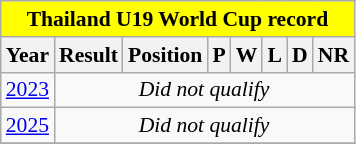<table class="wikitable" style="font-size:90%; text-align:center;">
<tr>
<th style="color:Black; background:#FFFF00;" colspan=9>Thailand U19 World Cup record</th>
</tr>
<tr>
<th>Year</th>
<th>Result</th>
<th>Position</th>
<th>P</th>
<th>W</th>
<th>L</th>
<th>D</th>
<th>NR</th>
</tr>
<tr>
<td> <a href='#'>2023</a></td>
<td colspan="7"><em>Did not qualify</em></td>
</tr>
<tr>
<td> <a href='#'>2025</a></td>
<td colspan="7"><em>Did not qualify</em></td>
</tr>
<tr>
</tr>
</table>
